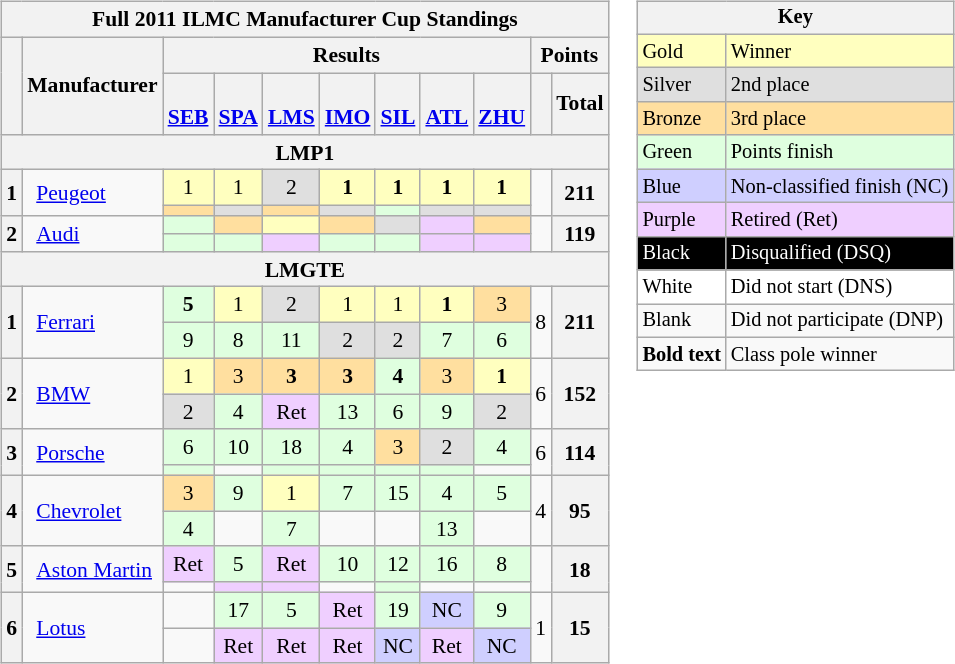<table>
<tr>
<td valign="top"><br><table class="wikitable" style="text-align:center; font-size:90%">
<tr>
<th colspan=13>Full 2011 ILMC Manufacturer Cup Standings</th>
</tr>
<tr>
<th rowspan=2></th>
<th rowspan=2 colspan=2>Manufacturer</th>
<th colspan=7>Results</th>
<th colspan=2>Points</th>
</tr>
<tr>
<th><br><a href='#'>SEB</a></th>
<th><br><a href='#'>SPA</a></th>
<th><br><a href='#'>LMS</a></th>
<th><br><a href='#'>IMO</a></th>
<th><br><a href='#'>SIL</a></th>
<th><br><a href='#'>ATL</a></th>
<th><br><a href='#'>ZHU</a></th>
<th></th>
<th>Total</th>
</tr>
<tr>
<th colspan=13>LMP1</th>
</tr>
<tr>
<th rowspan=2>1</th>
<td rowspan=2 style="border-right:0px"></td>
<td rowspan=2 align=left style="border-left:0px"><a href='#'>Peugeot</a></td>
<td style="background:#FFFFbF;">1</td>
<td style="background:#FFFFbF;">1</td>
<td style="background:#DFDFDF;">2</td>
<td style="background:#FFFFbF;"><strong>1</strong></td>
<td style="background:#FFFFbF;"><strong>1</strong></td>
<td style="background:#FFFFbF;"><strong>1</strong></td>
<td style="background:#FFFFbF;"><strong>1</strong></td>
<td rowspan=2></td>
<th rowspan=2>211</th>
</tr>
<tr>
<td style="background:#FFdF9F;"></td>
<td style="background:#DFDFDF;"></td>
<td style="background:#FFdF9F;"></td>
<td style="background:#DFDFDF;"></td>
<td style="background:#dFFFdF;"></td>
<td style="background:#DFDFDF;"></td>
<td style="background:#DFDFDF;"></td>
</tr>
<tr>
<th rowspan=2>2</th>
<td rowspan=2 style="border-right:0px"></td>
<td rowspan=2 align=left style="border-left:0px"><a href='#'>Audi</a></td>
<td style="background:#dFfFdF;"></td>
<td style="background:#FFdF9F;"></td>
<td style="background:#FFFFbF;"></td>
<td style="background:#FFdF9F;"></td>
<td style="background:#DFDFDF;"></td>
<td style="background:#EFCFFF;"></td>
<td style="background:#FFdF9F;"></td>
<td rowspan=2></td>
<th rowspan=2>119</th>
</tr>
<tr>
<td style="background:#dFFFdF;"></td>
<td style="background:#dFFFdF;"></td>
<td style="background:#EFCFFF;"></td>
<td style="background:#dFFFdF;"></td>
<td style="background:#dFFFdF;"></td>
<td style="background:#EFCFFF;"></td>
<td style="background:#EFCFFF;"></td>
</tr>
<tr>
<th colspan=13>LMGTE</th>
</tr>
<tr>
<th rowspan=2>1</th>
<td rowspan=2 style="border-right:0px"></td>
<td rowspan=2 align=left style="border-left:0px"><a href='#'>Ferrari</a></td>
<td style="background:#dFFFdF;"><strong>5</strong></td>
<td style="background:#FFFFbF;">1</td>
<td style="background:#DFDFDF;">2</td>
<td style="background:#FFFFbF;">1</td>
<td style="background:#FFFFbF;">1</td>
<td style="background:#FFFFbF;"><strong>1</strong></td>
<td style="background:#FFDF9F;">3</td>
<td rowspan=2>8</td>
<th rowspan=2>211</th>
</tr>
<tr>
<td style="background:#DFFFDF;">9</td>
<td style="background:#DFFFDF;">8</td>
<td style="background:#DFFFDF;">11</td>
<td style="background:#DFDFDF;">2</td>
<td style="background:#DFDFDF;">2</td>
<td style="background:#DFFFDF;">7</td>
<td style="background:#DFFFDF;">6</td>
</tr>
<tr>
<th rowspan=2>2</th>
<td rowspan=2 style="border-right:0px"></td>
<td rowspan=2 align=left style="border-left:0px"><a href='#'>BMW</a></td>
<td style="background:#FFFFBF;">1</td>
<td style="background:#FFDF9F;">3</td>
<td style="background:#FFDF9F;"><strong>3</strong></td>
<td style="background:#FFDF9F;"><strong>3</strong></td>
<td style="background:#DFFFDF;"><strong>4</strong></td>
<td style="background:#FFDF9F;">3</td>
<td style="background:#FFFFBF;"><strong>1</strong></td>
<td rowspan=2>6</td>
<th rowspan=2>152</th>
</tr>
<tr>
<td style="background:#DFDFDF;">2</td>
<td style="background:#DFFFDF;">4</td>
<td style="background:#EFCFFF;">Ret</td>
<td style="background:#DFFFDF;">13</td>
<td style="background:#DFFFDF;">6</td>
<td style="background:#DFFFDF;">9</td>
<td style="background:#DFDFDF;">2</td>
</tr>
<tr>
<th rowspan=2>3</th>
<td rowspan=2 style="border-right:0px"></td>
<td rowspan=2 align=left style="border-left:0px"><a href='#'>Porsche</a></td>
<td style="background:#DFFFDF;">6</td>
<td style="background:#DFFFDF;">10</td>
<td style="background:#DFFFDF;">18</td>
<td style="background:#DFFFDF;">4</td>
<td style="background:#FFDF9F;">3</td>
<td style="background:#DFDFDF;">2</td>
<td style="background:#DFFFDF;">4</td>
<td rowspan=2>6</td>
<th rowspan=2>114</th>
</tr>
<tr>
<td style="background:#DFFFDF;"></td>
<td></td>
<td style="background:#DFFFDF;"></td>
<td style="background:#DFFFDF;"></td>
<td style="background:#DFFFDF;"></td>
<td style="background:#DFFFDF;"></td>
<td></td>
</tr>
<tr>
<th rowspan=2>4</th>
<td rowspan=2 style="border-right:0px"></td>
<td rowspan=2 align=left style="border-left:0px"><a href='#'>Chevrolet</a></td>
<td style="background:#FFdF9F;">3</td>
<td style="background:#DFFFDF;">9</td>
<td style="background:#FFFFBF;">1</td>
<td style="background:#DFFFDF;">7</td>
<td style="background:#DFFFDF;">15</td>
<td style="background:#DFFFDF;">4</td>
<td style="background:#DFFFDF;">5</td>
<td rowspan=2>4</td>
<th rowspan=2>95</th>
</tr>
<tr>
<td style="background:#DFFFDF;">4</td>
<td></td>
<td style="background:#DFFFDF;">7</td>
<td></td>
<td></td>
<td style="background:#DFFFDF;">13</td>
<td></td>
</tr>
<tr>
<th rowspan=2>5</th>
<td rowspan=2 style="border-right:0px"></td>
<td rowspan=2 align=left style="border-left:0px"><a href='#'>Aston Martin</a></td>
<td style="background:#EFCFFF;">Ret</td>
<td style="background:#DFFFDF;">5</td>
<td style="background:#EFCFFF;">Ret</td>
<td style="background:#DFFFDF;">10</td>
<td style="background:#DFFFDF;">12</td>
<td style="background:#DFFFDF;">16</td>
<td style="background:#DFFFDF;">8</td>
<td rowspan=2></td>
<th rowspan=2>18</th>
</tr>
<tr>
<td></td>
<td style="background:#EFCFFF;"></td>
<td style="background:#EFCFFF;"></td>
<td></td>
<td style="background:#DFFFDF;"></td>
<td></td>
<td></td>
</tr>
<tr>
<th rowspan=2>6</th>
<td rowspan=2 style="border-right:0px"></td>
<td rowspan=2 align=left style="border-left:0px"><a href='#'>Lotus</a></td>
<td></td>
<td style="background:#DFFFDF;">17</td>
<td style="background:#DFFFDF;">5</td>
<td style="background:#EFCFFF;">Ret</td>
<td style="background:#DFFFDF;">19</td>
<td style="background:#cFcFfF;">NC</td>
<td style="background:#DFFFDF;">9</td>
<td rowspan=2>1</td>
<th rowspan=2>15</th>
</tr>
<tr>
<td></td>
<td style="background:#EFCFFF;">Ret</td>
<td style="background:#EFCFFF;">Ret</td>
<td style="background:#EFCFFF;">Ret</td>
<td style="background:#cFcFfF;">NC</td>
<td style="background:#EFCFFF;">Ret</td>
<td style="background:#cFcFfF;">NC</td>
</tr>
</table>
</td>
<td valign="top"><br><table class="wikitable" style="margin-right:0; font-size:85%">
<tr>
<th colspan=2>Key</th>
</tr>
<tr style="background-color:#ffffbf">
<td>Gold</td>
<td>Winner</td>
</tr>
<tr style="background-color:#dfdfdf">
<td>Silver</td>
<td>2nd place</td>
</tr>
<tr style="background-color:#ffdf9f">
<td>Bronze</td>
<td>3rd place</td>
</tr>
<tr style="background-color:#dfffdf">
<td>Green</td>
<td>Points finish</td>
</tr>
<tr style="background-color:#cfcfff">
<td>Blue</td>
<td>Non-classified finish (NC)</td>
</tr>
<tr style="background-color:#efcfff">
<td>Purple</td>
<td>Retired (Ret)</td>
</tr>
<tr style="background-color:#000000;color:white">
<td>Black</td>
<td>Disqualified (DSQ)</td>
</tr>
<tr style="background-color:#ffffff">
<td>White</td>
<td>Did not start (DNS)</td>
</tr>
<tr>
<td>Blank</td>
<td>Did not participate (DNP)</td>
</tr>
<tr>
<td><strong>Bold text</strong></td>
<td>Class pole winner</td>
</tr>
</table>
</td>
</tr>
</table>
